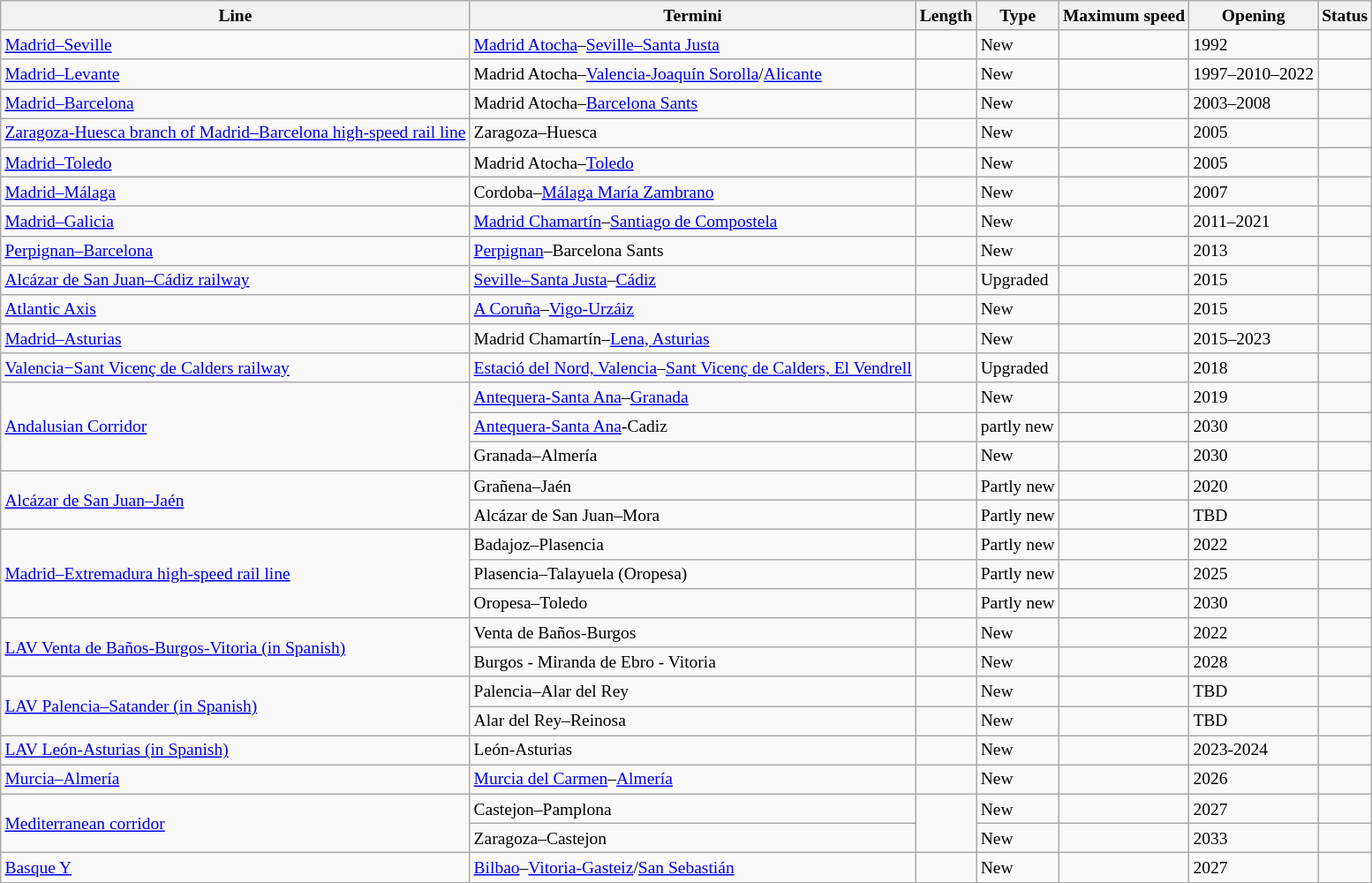<table class="wikitable sortable static-row-numbers static-row-header-hash" style="font-size:small;">
<tr>
<th>Line</th>
<th>Termini</th>
<th data-sort-type="number">Length</th>
<th>Type</th>
<th>Maximum speed</th>
<th>Opening</th>
<th>Status</th>
</tr>
<tr>
<td><a href='#'>Madrid–Seville</a></td>
<td><a href='#'>Madrid Atocha</a>–<a href='#'>Seville–Santa Justa</a></td>
<td></td>
<td>New</td>
<td></td>
<td>1992</td>
<td></td>
</tr>
<tr>
<td><a href='#'>Madrid–Levante</a></td>
<td>Madrid Atocha–<a href='#'>Valencia-Joaquín Sorolla</a>/<a href='#'>Alicante</a></td>
<td></td>
<td>New</td>
<td></td>
<td>1997–2010–2022</td>
<td></td>
</tr>
<tr>
<td><a href='#'>Madrid–Barcelona</a></td>
<td>Madrid Atocha–<a href='#'>Barcelona Sants</a></td>
<td></td>
<td>New</td>
<td></td>
<td>2003–2008</td>
<td></td>
</tr>
<tr>
<td><a href='#'>Zaragoza-Huesca branch of Madrid–Barcelona high-speed rail line</a></td>
<td>Zaragoza–Huesca</td>
<td></td>
<td>New</td>
<td></td>
<td>2005</td>
<td></td>
</tr>
<tr>
<td><a href='#'>Madrid–Toledo</a></td>
<td>Madrid Atocha–<a href='#'>Toledo</a></td>
<td></td>
<td>New</td>
<td></td>
<td>2005</td>
<td></td>
</tr>
<tr>
<td><a href='#'>Madrid–Málaga</a></td>
<td>Cordoba–<a href='#'>Málaga María Zambrano</a></td>
<td></td>
<td>New</td>
<td></td>
<td>2007</td>
<td></td>
</tr>
<tr>
<td><a href='#'>Madrid–Galicia</a></td>
<td><a href='#'>Madrid Chamartín</a>–<a href='#'>Santiago de Compostela</a></td>
<td></td>
<td>New</td>
<td></td>
<td>2011–2021</td>
<td></td>
</tr>
<tr>
<td><a href='#'>Perpignan–Barcelona</a></td>
<td><a href='#'>Perpignan</a>–Barcelona Sants</td>
<td></td>
<td>New</td>
<td></td>
<td>2013</td>
<td></td>
</tr>
<tr>
<td><a href='#'>Alcázar de San Juan–Cádiz railway</a></td>
<td><a href='#'>Seville–Santa Justa</a>–<a href='#'>Cádiz</a></td>
<td></td>
<td>Upgraded</td>
<td></td>
<td>2015</td>
<td></td>
</tr>
<tr>
<td><a href='#'>Atlantic Axis</a></td>
<td><a href='#'>A Coruña</a>–<a href='#'>Vigo-Urzáiz</a></td>
<td></td>
<td>New</td>
<td></td>
<td>2015</td>
<td></td>
</tr>
<tr>
<td><a href='#'>Madrid–Asturias</a></td>
<td>Madrid Chamartín–<a href='#'>Lena, Asturias</a></td>
<td></td>
<td>New</td>
<td></td>
<td>2015–2023</td>
<td></td>
</tr>
<tr>
<td><a href='#'>Valencia−Sant Vicenç de Calders railway</a></td>
<td><a href='#'>Estació del Nord, Valencia</a>–<a href='#'>Sant Vicenç de Calders, El Vendrell</a></td>
<td></td>
<td>Upgraded</td>
<td></td>
<td>2018</td>
<td></td>
</tr>
<tr>
<td rowspan="3"><a href='#'>Andalusian Corridor</a></td>
<td><a href='#'>Antequera-Santa Ana</a>–<a href='#'>Granada</a></td>
<td></td>
<td>New</td>
<td></td>
<td>2019</td>
<td></td>
</tr>
<tr>
<td><a href='#'>Antequera-Santa Ana</a>-Cadiz</td>
<td></td>
<td>partly new</td>
<td></td>
<td>2030</td>
<td></td>
</tr>
<tr>
<td>Granada–Almería</td>
<td></td>
<td>New</td>
<td></td>
<td>2030</td>
<td></td>
</tr>
<tr>
<td rowspan="2"><a href='#'>Alcázar de San Juan–Jaén</a></td>
<td>Grañena–Jaén</td>
<td></td>
<td>Partly new</td>
<td></td>
<td>2020</td>
<td></td>
</tr>
<tr>
<td>Alcázar de San Juan–Mora</td>
<td></td>
<td>Partly new</td>
<td></td>
<td>TBD</td>
<td></td>
</tr>
<tr>
<td rowspan="3"><a href='#'>Madrid–Extremadura high-speed rail line</a></td>
<td>Badajoz–Plasencia</td>
<td></td>
<td>Partly new</td>
<td></td>
<td>2022</td>
<td></td>
</tr>
<tr>
<td>Plasencia–Talayuela (Oropesa)</td>
<td></td>
<td>Partly new</td>
<td></td>
<td>2025</td>
<td></td>
</tr>
<tr>
<td>Oropesa–Toledo</td>
<td></td>
<td>Partly new</td>
<td></td>
<td>2030</td>
<td></td>
</tr>
<tr>
<td rowspan="2"><a href='#'>LAV Venta de Baños-Burgos-Vitoria (in Spanish)</a></td>
<td>Venta de Baños-Burgos</td>
<td></td>
<td>New</td>
<td></td>
<td>2022</td>
<td></td>
</tr>
<tr>
<td>Burgos - Miranda de Ebro - Vitoria</td>
<td></td>
<td>New</td>
<td></td>
<td>2028</td>
<td></td>
</tr>
<tr>
<td rowspan="2"><a href='#'>LAV Palencia–Satander (in Spanish)</a></td>
<td>Palencia–Alar del Rey</td>
<td></td>
<td>New</td>
<td></td>
<td>TBD</td>
<td></td>
</tr>
<tr>
<td>Alar del Rey–Reinosa</td>
<td></td>
<td>New</td>
<td></td>
<td>TBD</td>
<td></td>
</tr>
<tr>
<td><a href='#'>LAV León-Asturias (in Spanish)</a></td>
<td>León-Asturias</td>
<td></td>
<td>New</td>
<td></td>
<td>2023-2024</td>
<td></td>
</tr>
<tr>
<td><a href='#'>Murcia–Almería</a></td>
<td><a href='#'>Murcia del Carmen</a>–<a href='#'>Almería</a></td>
<td></td>
<td>New</td>
<td></td>
<td>2026</td>
<td></td>
</tr>
<tr>
<td rowspan="2"><a href='#'>Mediterranean corridor</a></td>
<td>Castejon–Pamplona</td>
<td rowspan="2"></td>
<td>New</td>
<td></td>
<td>2027</td>
<td></td>
</tr>
<tr>
<td>Zaragoza–Castejon</td>
<td>New</td>
<td></td>
<td>2033</td>
<td></td>
</tr>
<tr>
<td><a href='#'>Basque Y</a></td>
<td><a href='#'>Bilbao</a>–<a href='#'>Vitoria-Gasteiz</a>/<a href='#'>San Sebastián</a></td>
<td></td>
<td>New</td>
<td></td>
<td>2027</td>
<td></td>
</tr>
</table>
